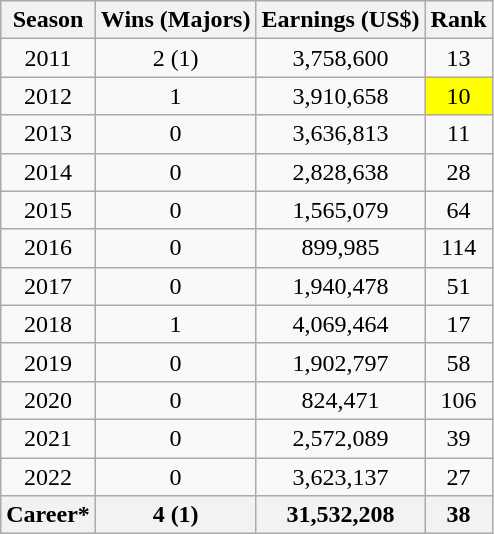<table class=wikitable style="text-align:center">
<tr>
<th>Season</th>
<th>Wins (Majors)</th>
<th>Earnings (US$)</th>
<th>Rank</th>
</tr>
<tr>
<td>2011</td>
<td>2 (1)</td>
<td>3,758,600</td>
<td>13</td>
</tr>
<tr>
<td>2012</td>
<td>1</td>
<td>3,910,658</td>
<td style="background:yellow;">10</td>
</tr>
<tr>
<td>2013</td>
<td>0</td>
<td>3,636,813</td>
<td>11</td>
</tr>
<tr>
<td>2014</td>
<td>0</td>
<td>2,828,638</td>
<td>28</td>
</tr>
<tr>
<td>2015</td>
<td>0</td>
<td>1,565,079</td>
<td>64</td>
</tr>
<tr>
<td>2016</td>
<td>0</td>
<td>899,985</td>
<td>114</td>
</tr>
<tr>
<td>2017</td>
<td>0</td>
<td>1,940,478</td>
<td>51</td>
</tr>
<tr>
<td>2018</td>
<td>1</td>
<td>4,069,464</td>
<td>17</td>
</tr>
<tr>
<td>2019</td>
<td>0</td>
<td>1,902,797</td>
<td>58</td>
</tr>
<tr>
<td>2020</td>
<td>0</td>
<td>824,471</td>
<td>106</td>
</tr>
<tr>
<td>2021</td>
<td>0</td>
<td>2,572,089</td>
<td>39</td>
</tr>
<tr>
<td>2022</td>
<td>0</td>
<td>3,623,137</td>
<td>27</td>
</tr>
<tr>
<th>Career*</th>
<th>4 (1)</th>
<th>31,532,208</th>
<th>38</th>
</tr>
</table>
